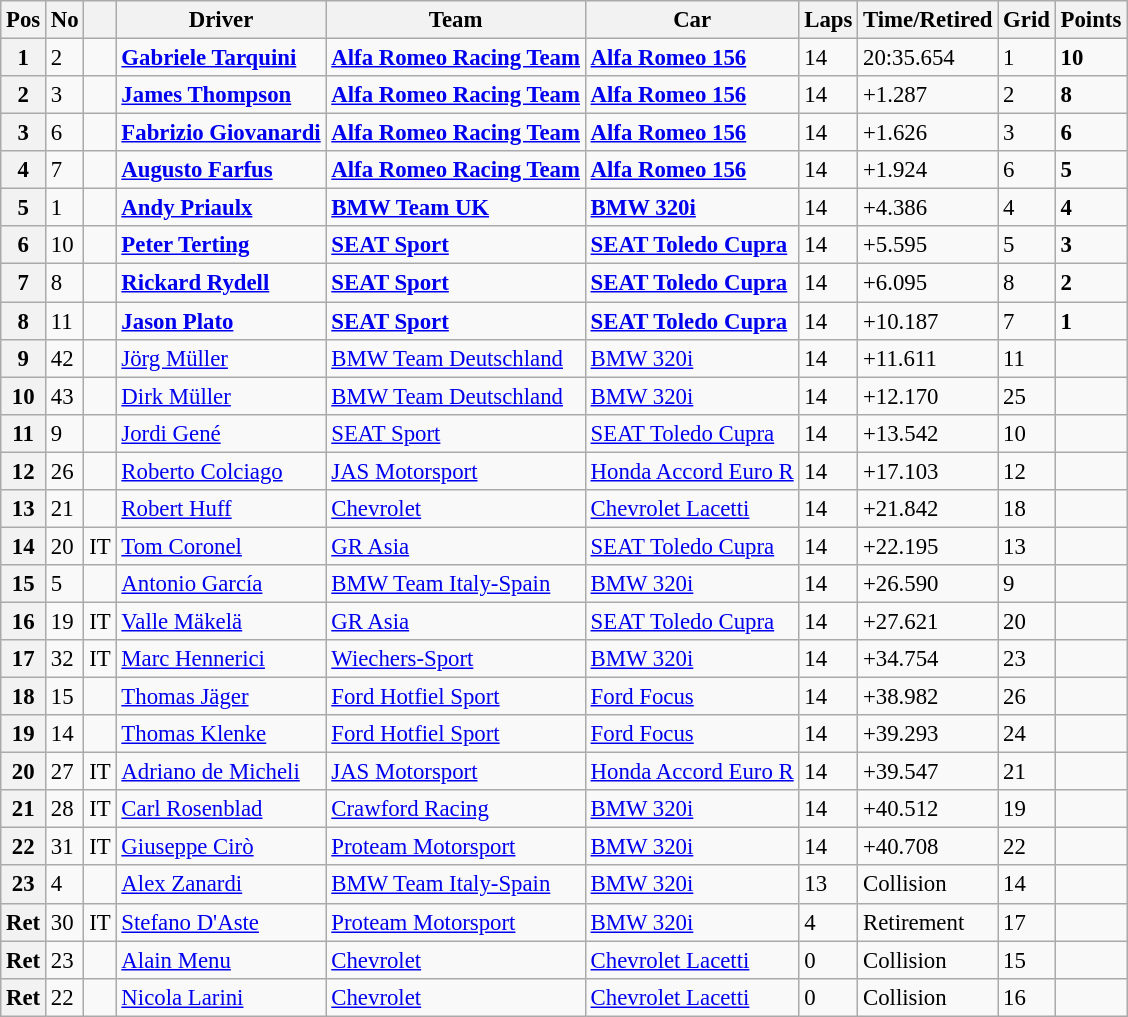<table class="wikitable" style="font-size: 95%">
<tr>
<th>Pos</th>
<th>No</th>
<th></th>
<th>Driver</th>
<th>Team</th>
<th>Car</th>
<th>Laps</th>
<th>Time/Retired</th>
<th>Grid</th>
<th>Points</th>
</tr>
<tr>
<th>1</th>
<td>2</td>
<td></td>
<td> <strong><a href='#'>Gabriele Tarquini</a></strong></td>
<td><strong><a href='#'>Alfa Romeo Racing Team</a></strong></td>
<td><strong><a href='#'>Alfa Romeo 156</a></strong></td>
<td>14</td>
<td>20:35.654</td>
<td>1</td>
<td><strong>10</strong></td>
</tr>
<tr>
<th>2</th>
<td>3</td>
<td></td>
<td> <strong><a href='#'>James Thompson</a></strong></td>
<td><strong><a href='#'>Alfa Romeo Racing Team</a></strong></td>
<td><strong><a href='#'>Alfa Romeo 156</a></strong></td>
<td>14</td>
<td>+1.287</td>
<td>2</td>
<td><strong>8</strong></td>
</tr>
<tr>
<th>3</th>
<td>6</td>
<td></td>
<td> <strong><a href='#'>Fabrizio Giovanardi</a></strong></td>
<td><strong><a href='#'>Alfa Romeo Racing Team</a></strong></td>
<td><strong><a href='#'>Alfa Romeo 156</a></strong></td>
<td>14</td>
<td>+1.626</td>
<td>3</td>
<td><strong>6</strong></td>
</tr>
<tr>
<th>4</th>
<td>7</td>
<td></td>
<td> <strong><a href='#'>Augusto Farfus</a></strong></td>
<td><strong><a href='#'>Alfa Romeo Racing Team</a></strong></td>
<td><strong><a href='#'>Alfa Romeo 156</a></strong></td>
<td>14</td>
<td>+1.924</td>
<td>6</td>
<td><strong>5</strong></td>
</tr>
<tr>
<th>5</th>
<td>1</td>
<td></td>
<td> <strong><a href='#'>Andy Priaulx</a></strong></td>
<td><strong><a href='#'>BMW Team UK</a></strong></td>
<td><strong><a href='#'>BMW 320i</a></strong></td>
<td>14</td>
<td>+4.386</td>
<td>4</td>
<td><strong>4</strong></td>
</tr>
<tr>
<th>6</th>
<td>10</td>
<td></td>
<td> <strong><a href='#'>Peter Terting</a></strong></td>
<td><strong><a href='#'>SEAT Sport</a></strong></td>
<td><strong><a href='#'>SEAT Toledo Cupra</a></strong></td>
<td>14</td>
<td>+5.595</td>
<td>5</td>
<td><strong>3</strong></td>
</tr>
<tr>
<th>7</th>
<td>8</td>
<td></td>
<td> <strong><a href='#'>Rickard Rydell</a></strong></td>
<td><strong><a href='#'>SEAT Sport</a></strong></td>
<td><strong><a href='#'>SEAT Toledo Cupra</a></strong></td>
<td>14</td>
<td>+6.095</td>
<td>8</td>
<td><strong>2</strong></td>
</tr>
<tr>
<th>8</th>
<td>11</td>
<td></td>
<td> <strong><a href='#'>Jason Plato</a></strong></td>
<td><strong><a href='#'>SEAT Sport</a></strong></td>
<td><strong><a href='#'>SEAT Toledo Cupra</a></strong></td>
<td>14</td>
<td>+10.187</td>
<td>7</td>
<td><strong>1</strong></td>
</tr>
<tr>
<th>9</th>
<td>42</td>
<td></td>
<td> <a href='#'>Jörg Müller</a></td>
<td><a href='#'>BMW Team Deutschland</a></td>
<td><a href='#'>BMW 320i</a></td>
<td>14</td>
<td>+11.611</td>
<td>11</td>
<td></td>
</tr>
<tr>
<th>10</th>
<td>43</td>
<td></td>
<td> <a href='#'>Dirk Müller</a></td>
<td><a href='#'>BMW Team Deutschland</a></td>
<td><a href='#'>BMW 320i</a></td>
<td>14</td>
<td>+12.170</td>
<td>25</td>
<td></td>
</tr>
<tr>
<th>11</th>
<td>9</td>
<td></td>
<td> <a href='#'>Jordi Gené</a></td>
<td><a href='#'>SEAT Sport</a></td>
<td><a href='#'>SEAT Toledo Cupra</a></td>
<td>14</td>
<td>+13.542</td>
<td>10</td>
<td></td>
</tr>
<tr>
<th>12</th>
<td>26</td>
<td></td>
<td> <a href='#'>Roberto Colciago</a></td>
<td><a href='#'>JAS Motorsport</a></td>
<td><a href='#'>Honda Accord Euro R</a></td>
<td>14</td>
<td>+17.103</td>
<td>12</td>
<td></td>
</tr>
<tr>
<th>13</th>
<td>21</td>
<td></td>
<td> <a href='#'>Robert Huff</a></td>
<td><a href='#'>Chevrolet</a></td>
<td><a href='#'>Chevrolet Lacetti</a></td>
<td>14</td>
<td>+21.842</td>
<td>18</td>
<td></td>
</tr>
<tr>
<th>14</th>
<td>20</td>
<td>IT</td>
<td> <a href='#'>Tom Coronel</a></td>
<td><a href='#'>GR Asia</a></td>
<td><a href='#'>SEAT Toledo Cupra</a></td>
<td>14</td>
<td>+22.195</td>
<td>13</td>
<td></td>
</tr>
<tr>
<th>15</th>
<td>5</td>
<td></td>
<td> <a href='#'>Antonio García</a></td>
<td><a href='#'>BMW Team Italy-Spain</a></td>
<td><a href='#'>BMW 320i</a></td>
<td>14</td>
<td>+26.590</td>
<td>9</td>
<td></td>
</tr>
<tr>
<th>16</th>
<td>19</td>
<td>IT</td>
<td> <a href='#'>Valle Mäkelä</a></td>
<td><a href='#'>GR Asia</a></td>
<td><a href='#'>SEAT Toledo Cupra</a></td>
<td>14</td>
<td>+27.621</td>
<td>20</td>
<td></td>
</tr>
<tr>
<th>17</th>
<td>32</td>
<td>IT</td>
<td> <a href='#'>Marc Hennerici</a></td>
<td><a href='#'>Wiechers-Sport</a></td>
<td><a href='#'>BMW 320i</a></td>
<td>14</td>
<td>+34.754</td>
<td>23</td>
<td></td>
</tr>
<tr>
<th>18</th>
<td>15</td>
<td></td>
<td> <a href='#'>Thomas Jäger</a></td>
<td><a href='#'>Ford Hotfiel Sport</a></td>
<td><a href='#'>Ford Focus</a></td>
<td>14</td>
<td>+38.982</td>
<td>26</td>
<td></td>
</tr>
<tr>
<th>19</th>
<td>14</td>
<td></td>
<td> <a href='#'>Thomas Klenke</a></td>
<td><a href='#'>Ford Hotfiel Sport</a></td>
<td><a href='#'>Ford Focus</a></td>
<td>14</td>
<td>+39.293</td>
<td>24</td>
<td></td>
</tr>
<tr>
<th>20</th>
<td>27</td>
<td>IT</td>
<td> <a href='#'>Adriano de Micheli</a></td>
<td><a href='#'>JAS Motorsport</a></td>
<td><a href='#'>Honda Accord Euro R</a></td>
<td>14</td>
<td>+39.547</td>
<td>21</td>
<td></td>
</tr>
<tr>
<th>21</th>
<td>28</td>
<td>IT</td>
<td> <a href='#'>Carl Rosenblad</a></td>
<td><a href='#'>Crawford Racing</a></td>
<td><a href='#'>BMW 320i</a></td>
<td>14</td>
<td>+40.512</td>
<td>19</td>
<td></td>
</tr>
<tr>
<th>22</th>
<td>31</td>
<td>IT</td>
<td>  <a href='#'>Giuseppe Cirò</a></td>
<td><a href='#'>Proteam Motorsport</a></td>
<td><a href='#'>BMW 320i</a></td>
<td>14</td>
<td>+40.708</td>
<td>22</td>
<td></td>
</tr>
<tr>
<th>23</th>
<td>4</td>
<td></td>
<td> <a href='#'>Alex Zanardi</a></td>
<td><a href='#'>BMW Team Italy-Spain</a></td>
<td><a href='#'>BMW 320i</a></td>
<td>13</td>
<td>Collision</td>
<td>14</td>
<td></td>
</tr>
<tr>
<th>Ret</th>
<td>30</td>
<td>IT</td>
<td> <a href='#'>Stefano D'Aste</a></td>
<td><a href='#'>Proteam Motorsport</a></td>
<td><a href='#'>BMW 320i</a></td>
<td>4</td>
<td>Retirement</td>
<td>17</td>
<td></td>
</tr>
<tr>
<th>Ret</th>
<td>23</td>
<td></td>
<td> <a href='#'>Alain Menu</a></td>
<td><a href='#'>Chevrolet</a></td>
<td><a href='#'>Chevrolet Lacetti</a></td>
<td>0</td>
<td>Collision</td>
<td>15</td>
<td></td>
</tr>
<tr>
<th>Ret</th>
<td>22</td>
<td></td>
<td> <a href='#'>Nicola Larini</a></td>
<td><a href='#'>Chevrolet</a></td>
<td><a href='#'>Chevrolet Lacetti</a></td>
<td>0</td>
<td>Collision</td>
<td>16</td>
<td></td>
</tr>
</table>
